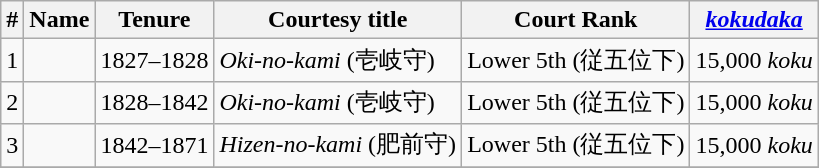<table class=wikitable>
<tr>
<th>#</th>
<th>Name</th>
<th>Tenure</th>
<th>Courtesy title</th>
<th>Court Rank</th>
<th><em><a href='#'>kokudaka</a></em></th>
</tr>
<tr>
<td>1</td>
<td></td>
<td>1827–1828</td>
<td><em>Oki-no-kami</em> (壱岐守)</td>
<td>Lower 5th (従五位下)</td>
<td>15,000 <em>koku</em></td>
</tr>
<tr>
<td>2</td>
<td></td>
<td>1828–1842</td>
<td><em>Oki-no-kami</em> (壱岐守)</td>
<td>Lower 5th (従五位下)</td>
<td>15,000 <em>koku</em></td>
</tr>
<tr>
<td>3</td>
<td></td>
<td>1842–1871</td>
<td><em>Hizen-no-kami</em> (肥前守)</td>
<td>Lower 5th (従五位下)</td>
<td>15,000 <em>koku</em></td>
</tr>
<tr>
</tr>
</table>
